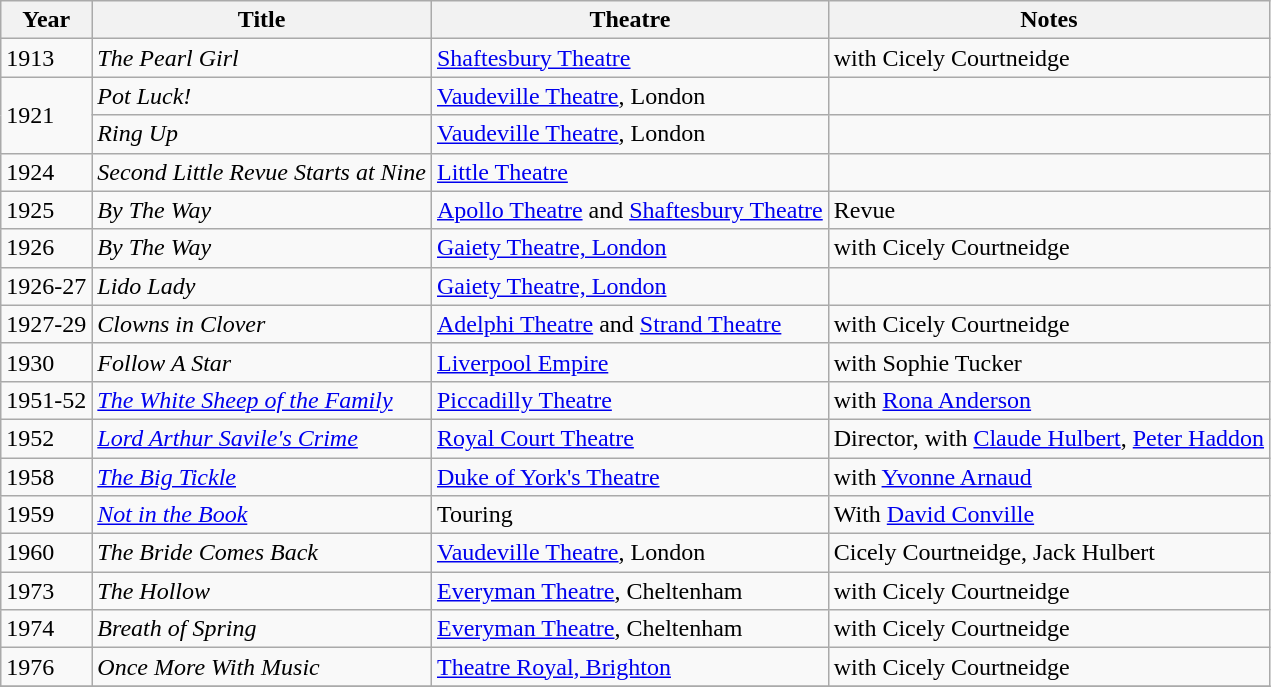<table class="wikitable sortable">
<tr>
<th>Year</th>
<th>Title</th>
<th>Theatre</th>
<th>Notes</th>
</tr>
<tr>
<td>1913</td>
<td><em>The Pearl Girl</em></td>
<td><a href='#'>Shaftesbury Theatre</a></td>
<td>with Cicely Courtneidge</td>
</tr>
<tr>
<td rowspan="2">1921</td>
<td><em>Pot Luck!</em></td>
<td><a href='#'>Vaudeville Theatre</a>, London</td>
<td></td>
</tr>
<tr>
<td><em>Ring Up</em></td>
<td><a href='#'>Vaudeville Theatre</a>, London</td>
<td></td>
</tr>
<tr>
<td>1924</td>
<td><em>Second Little Revue Starts at Nine</em></td>
<td><a href='#'>Little Theatre</a></td>
<td></td>
</tr>
<tr>
<td>1925</td>
<td><em>By The Way</em></td>
<td><a href='#'>Apollo Theatre</a> and <a href='#'>Shaftesbury Theatre</a></td>
<td>Revue</td>
</tr>
<tr>
<td>1926</td>
<td><em>By The Way</em></td>
<td><a href='#'>Gaiety Theatre, London</a></td>
<td>with Cicely Courtneidge</td>
</tr>
<tr>
<td>1926-27</td>
<td><em>Lido Lady</em></td>
<td><a href='#'>Gaiety Theatre, London</a></td>
<td></td>
</tr>
<tr>
<td>1927-29</td>
<td><em>Clowns in Clover</em></td>
<td><a href='#'>Adelphi Theatre</a> and <a href='#'>Strand Theatre</a></td>
<td>with Cicely Courtneidge</td>
</tr>
<tr>
<td>1930</td>
<td><em>Follow A Star</em></td>
<td><a href='#'>Liverpool Empire</a></td>
<td>with Sophie Tucker</td>
</tr>
<tr>
<td>1951-52</td>
<td><em><a href='#'>The White Sheep of the Family</a></em></td>
<td><a href='#'>Piccadilly Theatre</a></td>
<td>with <a href='#'>Rona Anderson</a></td>
</tr>
<tr>
<td>1952</td>
<td><em><a href='#'>Lord Arthur Savile's Crime</a></em></td>
<td><a href='#'>Royal Court Theatre</a></td>
<td>Director, with <a href='#'>Claude Hulbert</a>, <a href='#'>Peter Haddon</a></td>
</tr>
<tr>
<td>1958</td>
<td><em><a href='#'>The Big Tickle</a></em></td>
<td><a href='#'>Duke of York's Theatre</a></td>
<td>with <a href='#'>Yvonne Arnaud</a></td>
</tr>
<tr>
<td>1959</td>
<td><em><a href='#'>Not in the Book</a></em></td>
<td>Touring</td>
<td>With <a href='#'>David Conville</a></td>
</tr>
<tr>
<td>1960</td>
<td><em>The Bride Comes Back</em></td>
<td><a href='#'>Vaudeville Theatre</a>, London</td>
<td>Cicely Courtneidge, Jack Hulbert</td>
</tr>
<tr>
<td>1973</td>
<td><em>The Hollow</em></td>
<td><a href='#'>Everyman Theatre</a>, Cheltenham</td>
<td>with Cicely Courtneidge</td>
</tr>
<tr>
<td>1974</td>
<td><em>Breath of Spring</em></td>
<td><a href='#'>Everyman Theatre</a>, Cheltenham</td>
<td>with Cicely Courtneidge</td>
</tr>
<tr>
<td>1976</td>
<td><em>Once More With Music</em></td>
<td><a href='#'>Theatre Royal, Brighton</a></td>
<td>with Cicely Courtneidge</td>
</tr>
<tr>
</tr>
</table>
